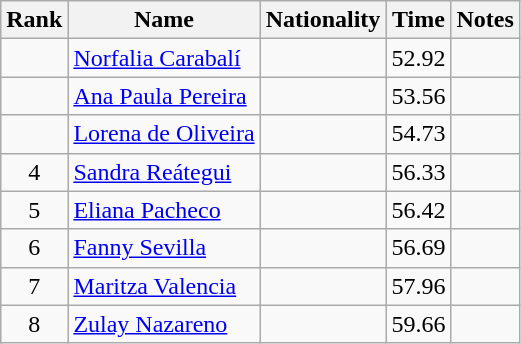<table class="wikitable sortable" style="text-align:center">
<tr>
<th>Rank</th>
<th>Name</th>
<th>Nationality</th>
<th>Time</th>
<th>Notes</th>
</tr>
<tr>
<td></td>
<td align=left><a href='#'>Norfalia Carabalí</a></td>
<td align=left></td>
<td>52.92</td>
<td></td>
</tr>
<tr>
<td></td>
<td align=left><a href='#'>Ana Paula Pereira</a></td>
<td align=left></td>
<td>53.56</td>
<td></td>
</tr>
<tr>
<td></td>
<td align=left><a href='#'>Lorena de Oliveira</a></td>
<td align=left></td>
<td>54.73</td>
<td></td>
</tr>
<tr>
<td>4</td>
<td align=left><a href='#'>Sandra Reátegui</a></td>
<td align=left></td>
<td>56.33</td>
<td></td>
</tr>
<tr>
<td>5</td>
<td align=left><a href='#'>Eliana Pacheco</a></td>
<td align=left></td>
<td>56.42</td>
<td></td>
</tr>
<tr>
<td>6</td>
<td align=left><a href='#'>Fanny Sevilla</a></td>
<td align=left></td>
<td>56.69</td>
<td></td>
</tr>
<tr>
<td>7</td>
<td align=left><a href='#'>Maritza Valencia</a></td>
<td align=left></td>
<td>57.96</td>
<td></td>
</tr>
<tr>
<td>8</td>
<td align=left><a href='#'>Zulay Nazareno</a></td>
<td align=left></td>
<td>59.66</td>
<td></td>
</tr>
</table>
